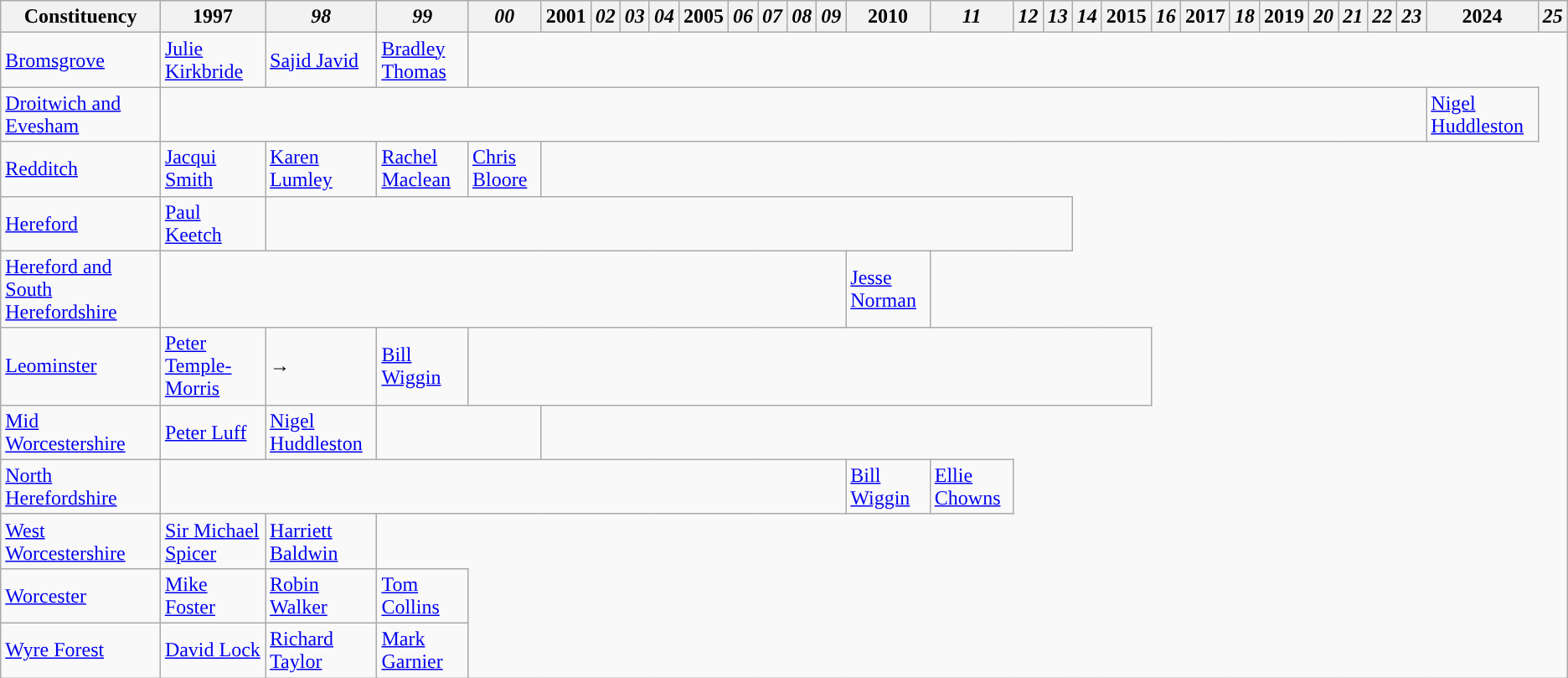<table class="wikitable">
<tr>
<th>Constituency</th>
<th>1997</th>
<th><em>98</em></th>
<th><em>99</em></th>
<th><em>00</em></th>
<th>2001</th>
<th><em>02</em></th>
<th><em>03</em></th>
<th><em>04</em></th>
<th>2005</th>
<th><em>06</em></th>
<th><em>07</em></th>
<th><em>08</em></th>
<th><em>09</em></th>
<th>2010</th>
<th><em>11</em></th>
<th><em>12</em></th>
<th><em>13</em></th>
<th><em>14</em></th>
<th>2015</th>
<th><em>16</em></th>
<th>2017</th>
<th><em>18</em></th>
<th>2019</th>
<th><em>20</em></th>
<th><em>21</em></th>
<th><em>22</em></th>
<th><em>23</em></th>
<th>2024</th>
<th><em>25</em></th>
</tr>
<tr>
<td><a href='#'>Bromsgrove</a></td>
<td><a href='#'>Julie Kirkbride</a></td>
<td><a href='#'>Sajid Javid</a></td>
<td><a href='#'>Bradley Thomas</a></td>
</tr>
<tr>
<td><a href='#'>Droitwich and Evesham</a></td>
<td colspan="27"></td>
<td><a href='#'>Nigel Huddleston</a></td>
</tr>
<tr>
<td><a href='#'>Redditch</a></td>
<td><a href='#'>Jacqui Smith</a></td>
<td><a href='#'>Karen Lumley</a></td>
<td><a href='#'>Rachel Maclean</a></td>
<td><a href='#'>Chris Bloore</a></td>
</tr>
<tr>
<td><a href='#'>Hereford</a></td>
<td><a href='#'>Paul Keetch</a></td>
<td colspan="16"></td>
</tr>
<tr>
<td><a href='#'>Hereford and South Herefordshire</a></td>
<td colspan="13"></td>
<td><a href='#'>Jesse Norman</a></td>
</tr>
<tr>
<td><a href='#'>Leominster</a></td>
<td><a href='#'>Peter Temple-Morris</a></td>
<td>→</td>
<td><a href='#'>Bill Wiggin</a></td>
<td colspan="16"></td>
</tr>
<tr>
<td><a href='#'>Mid Worcestershire</a></td>
<td><a href='#'>Peter Luff</a></td>
<td><a href='#'>Nigel Huddleston</a></td>
<td colspan="2"></td>
</tr>
<tr>
<td><a href='#'>North Herefordshire</a></td>
<td colspan="13"></td>
<td><a href='#'>Bill Wiggin</a></td>
<td><a href='#'>Ellie Chowns</a></td>
</tr>
<tr>
<td><a href='#'>West Worcestershire</a></td>
<td><a href='#'>Sir Michael Spicer</a></td>
<td><a href='#'>Harriett Baldwin</a></td>
</tr>
<tr>
<td><a href='#'>Worcester</a></td>
<td><a href='#'>Mike Foster</a></td>
<td><a href='#'>Robin Walker</a></td>
<td><a href='#'>Tom Collins</a></td>
</tr>
<tr>
<td><a href='#'>Wyre Forest</a></td>
<td><a href='#'>David Lock</a></td>
<td><a href='#'>Richard Taylor</a></td>
<td><a href='#'>Mark Garnier</a></td>
</tr>
</table>
